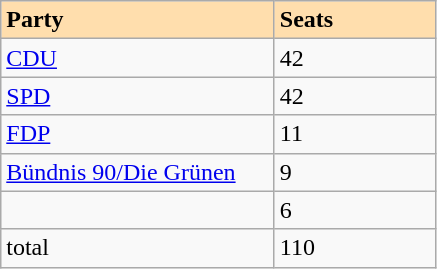<table class="wikitable">
<tr>
<th style="background:#ffdead; width:175px; text-align:left;">Party</th>
<th style="background:#ffdead; width:100px; text-align:left;">Seats</th>
</tr>
<tr>
<td><a href='#'>CDU</a></td>
<td>42</td>
</tr>
<tr>
<td><a href='#'>SPD</a></td>
<td>42</td>
</tr>
<tr>
<td><a href='#'>FDP</a></td>
<td>11</td>
</tr>
<tr>
<td><a href='#'>Bündnis 90/Die Grünen</a></td>
<td>9</td>
</tr>
<tr>
<td></td>
<td>6</td>
</tr>
<tr>
<td>total</td>
<td>110</td>
</tr>
</table>
